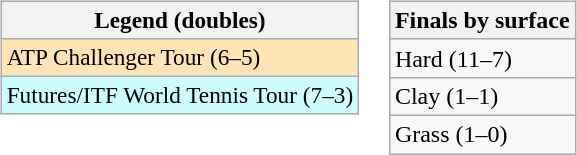<table>
<tr valign=top>
<td><br><table class=wikitable style=font-size:97%>
<tr>
<th>Legend (doubles)</th>
</tr>
<tr bgcolor=moccasin>
<td>ATP Challenger Tour (6–5)</td>
</tr>
<tr bgcolor=cffcff>
<td>Futures/ITF World Tennis Tour (7–3)</td>
</tr>
</table>
</td>
<td><br><table class=wikitable>
<tr>
<th>Finals by surface</th>
</tr>
<tr>
<td>Hard (11–7)</td>
</tr>
<tr>
<td>Clay (1–1)</td>
</tr>
<tr>
<td>Grass (1–0)</td>
</tr>
</table>
</td>
</tr>
</table>
